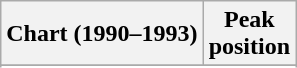<table class="wikitable sortable">
<tr>
<th>Chart (1990–1993)</th>
<th>Peak<br>position</th>
</tr>
<tr>
</tr>
<tr>
</tr>
<tr>
</tr>
<tr>
</tr>
<tr>
</tr>
<tr>
</tr>
</table>
